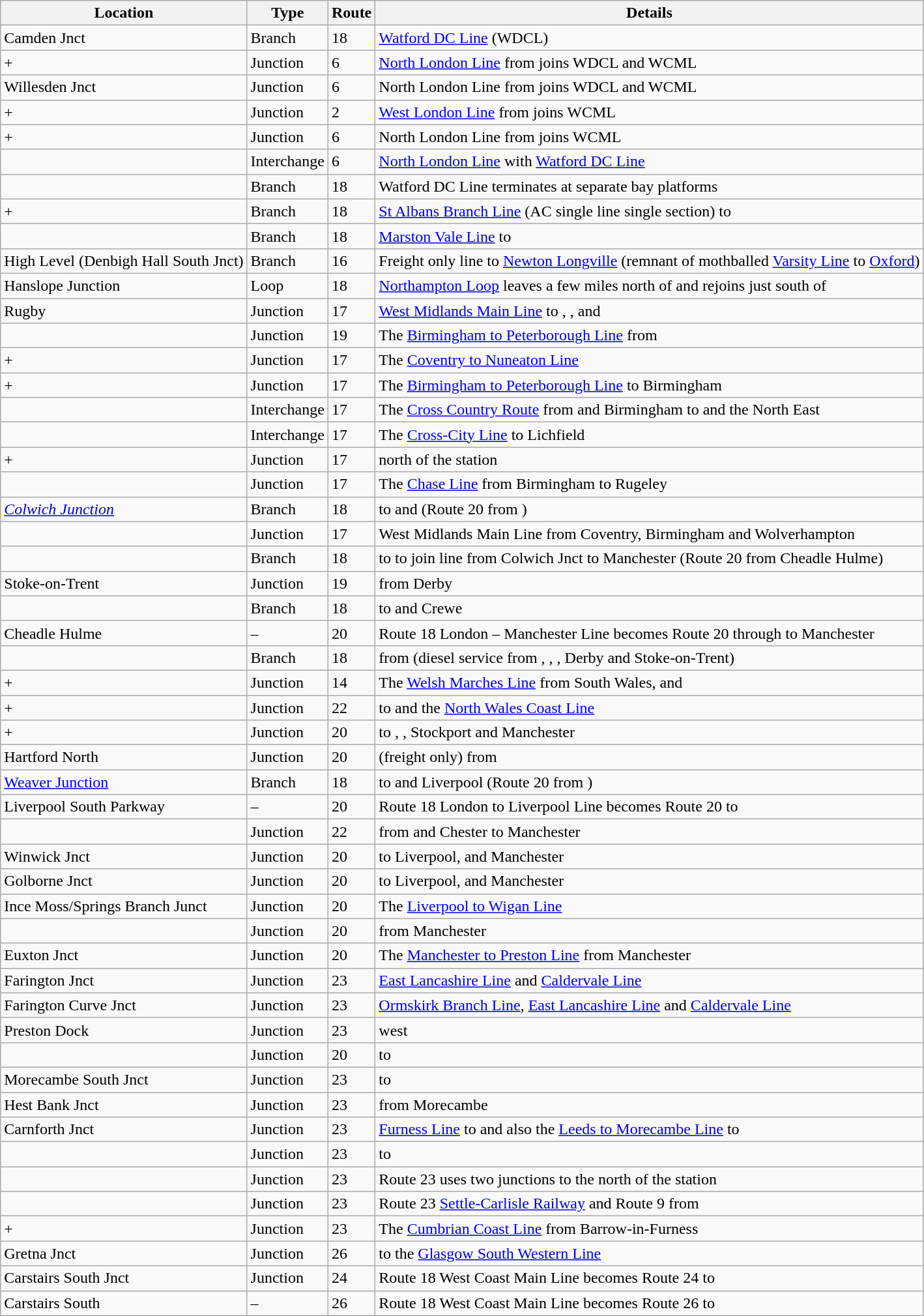<table class="wikitable">
<tr>
<th>Location</th>
<th>Type</th>
<th>Route</th>
<th>Details</th>
</tr>
<tr>
<td>Camden Jnct</td>
<td>Branch</td>
<td>18</td>
<td><a href='#'>Watford DC Line</a> (WDCL)</td>
</tr>
<tr>
<td>+</td>
<td>Junction</td>
<td>6</td>
<td><a href='#'>North London Line</a> from  joins WDCL and WCML</td>
</tr>
<tr>
<td>Willesden Jnct</td>
<td>Junction</td>
<td>6</td>
<td>North London Line from  joins WDCL and WCML</td>
</tr>
<tr>
<td>+</td>
<td>Junction</td>
<td>2</td>
<td><a href='#'>West London Line</a> from  joins WCML</td>
</tr>
<tr>
<td>+</td>
<td>Junction</td>
<td>6</td>
<td>North London Line from  joins WCML</td>
</tr>
<tr>
<td></td>
<td>Interchange</td>
<td>6</td>
<td><a href='#'>North London Line</a> with <a href='#'>Watford DC Line</a></td>
</tr>
<tr>
<td></td>
<td>Branch</td>
<td>18</td>
<td>Watford DC Line terminates at separate bay platforms</td>
</tr>
<tr>
<td>+</td>
<td>Branch</td>
<td>18</td>
<td><a href='#'>St Albans Branch Line</a> (AC single line single section) to </td>
</tr>
<tr>
<td></td>
<td>Branch</td>
<td>18</td>
<td><a href='#'>Marston Vale Line</a> to </td>
</tr>
<tr>
<td> High Level (Denbigh Hall South Jnct)</td>
<td>Branch</td>
<td>16</td>
<td>Freight only line to <a href='#'>Newton Longville</a> (remnant of mothballed <a href='#'>Varsity Line</a> to <a href='#'>Oxford</a>)</td>
</tr>
<tr>
<td>Hanslope Junction</td>
<td>Loop</td>
<td>18</td>
<td><a href='#'>Northampton Loop</a> leaves a few miles north of  and rejoins just south of </td>
</tr>
<tr>
<td>Rugby</td>
<td>Junction</td>
<td>17</td>
<td><a href='#'>West Midlands Main Line</a> to , ,  and </td>
</tr>
<tr>
<td></td>
<td>Junction</td>
<td>19</td>
<td>The <a href='#'>Birmingham to Peterborough Line</a> from </td>
</tr>
<tr>
<td>+</td>
<td>Junction</td>
<td>17</td>
<td>The <a href='#'>Coventry to Nuneaton Line</a></td>
</tr>
<tr>
<td>+</td>
<td>Junction</td>
<td>17</td>
<td>The <a href='#'>Birmingham to Peterborough Line</a> to Birmingham</td>
</tr>
<tr>
<td></td>
<td>Interchange</td>
<td>17</td>
<td>The <a href='#'>Cross Country Route</a> from  and Birmingham to  and the North East</td>
</tr>
<tr>
<td></td>
<td>Interchange</td>
<td>17</td>
<td>The <a href='#'>Cross-City Line</a>  to Lichfield</td>
</tr>
<tr>
<td>+</td>
<td>Junction</td>
<td>17</td>
<td>north of the station</td>
</tr>
<tr>
<td></td>
<td>Junction</td>
<td>17</td>
<td>The <a href='#'>Chase Line</a> from Birmingham to Rugeley</td>
</tr>
<tr>
<td><em><a href='#'>Colwich Junction</a></em></td>
<td>Branch</td>
<td>18</td>
<td>to  and  (Route 20 from )</td>
</tr>
<tr>
<td></td>
<td>Junction</td>
<td>17</td>
<td>West Midlands Main Line from Coventry, Birmingham and Wolverhampton</td>
</tr>
<tr>
<td></td>
<td>Branch</td>
<td>18</td>
<td>to  to join line from Colwich Jnct to Manchester (Route 20 from Cheadle Hulme)</td>
</tr>
<tr>
<td>Stoke-on-Trent</td>
<td>Junction</td>
<td>19</td>
<td>from Derby</td>
</tr>
<tr>
<td></td>
<td>Branch</td>
<td>18</td>
<td>to  and Crewe</td>
</tr>
<tr>
<td>Cheadle Hulme</td>
<td>–</td>
<td>20</td>
<td>Route 18 London – Manchester Line becomes Route 20 through to Manchester</td>
</tr>
<tr>
<td></td>
<td>Branch</td>
<td>18</td>
<td>from  (diesel service from , , , Derby and Stoke-on-Trent)</td>
</tr>
<tr>
<td>+</td>
<td>Junction</td>
<td>14</td>
<td>The <a href='#'>Welsh Marches Line</a> from South Wales,  and </td>
</tr>
<tr>
<td>+</td>
<td>Junction</td>
<td>22</td>
<td>to  and the <a href='#'>North Wales Coast Line</a></td>
</tr>
<tr>
<td>+</td>
<td>Junction</td>
<td>20</td>
<td>to , , Stockport and Manchester</td>
</tr>
<tr>
<td>Hartford North</td>
<td>Junction</td>
<td>20</td>
<td>(freight only) from </td>
</tr>
<tr>
<td><a href='#'>Weaver Junction</a></td>
<td>Branch</td>
<td>18</td>
<td>to  and Liverpool (Route 20 from )</td>
</tr>
<tr>
<td>Liverpool South Parkway</td>
<td>–</td>
<td>20</td>
<td>Route 18 London to Liverpool Line becomes Route 20 to </td>
</tr>
<tr>
<td></td>
<td>Junction</td>
<td>22</td>
<td>from  and Chester to Manchester</td>
</tr>
<tr>
<td>Winwick Jnct</td>
<td>Junction</td>
<td>20</td>
<td>to Liverpool,  and Manchester</td>
</tr>
<tr>
<td>Golborne Jnct</td>
<td>Junction</td>
<td>20</td>
<td>to Liverpool,  and Manchester</td>
</tr>
<tr>
<td>Ince Moss/Springs Branch Junct</td>
<td>Junction</td>
<td>20</td>
<td>The <a href='#'>Liverpool to Wigan Line</a></td>
</tr>
<tr>
<td></td>
<td>Junction</td>
<td>20</td>
<td>from Manchester</td>
</tr>
<tr>
<td>Euxton Jnct</td>
<td>Junction</td>
<td>20</td>
<td>The <a href='#'>Manchester to Preston Line</a> from Manchester</td>
</tr>
<tr>
<td>Farington Jnct</td>
<td>Junction</td>
<td>23</td>
<td><a href='#'>East Lancashire Line</a> and <a href='#'>Caldervale Line</a></td>
</tr>
<tr>
<td>Farington Curve Jnct</td>
<td>Junction</td>
<td>23</td>
<td><a href='#'>Ormskirk Branch Line</a>, <a href='#'>East Lancashire Line</a> and <a href='#'>Caldervale Line</a></td>
</tr>
<tr>
<td>Preston Dock</td>
<td>Junction</td>
<td>23</td>
<td>west</td>
</tr>
<tr>
<td></td>
<td>Junction</td>
<td>20</td>
<td>to </td>
</tr>
<tr>
<td>Morecambe South Jnct</td>
<td>Junction</td>
<td>23</td>
<td>to </td>
</tr>
<tr>
<td>Hest Bank Jnct</td>
<td>Junction</td>
<td>23</td>
<td>from Morecambe</td>
</tr>
<tr>
<td>Carnforth Jnct</td>
<td>Junction</td>
<td>23</td>
<td><a href='#'>Furness Line</a> to  and also the <a href='#'>Leeds to Morecambe Line</a> to </td>
</tr>
<tr>
<td></td>
<td>Junction</td>
<td>23</td>
<td>to </td>
</tr>
<tr>
<td></td>
<td>Junction</td>
<td>23</td>
<td>Route 23 uses two junctions to the north of the station</td>
</tr>
<tr>
<td></td>
<td>Junction</td>
<td>23</td>
<td>Route 23 <a href='#'>Settle-Carlisle Railway</a> and Route 9 from </td>
</tr>
<tr>
<td>+</td>
<td>Junction</td>
<td>23</td>
<td>The <a href='#'>Cumbrian Coast Line</a> from Barrow-in-Furness</td>
</tr>
<tr>
<td>Gretna Jnct</td>
<td>Junction</td>
<td>26</td>
<td>to the <a href='#'>Glasgow South Western Line</a></td>
</tr>
<tr>
<td>Carstairs South Jnct</td>
<td>Junction</td>
<td>24</td>
<td>Route 18 West Coast Main Line becomes Route 24 to </td>
</tr>
<tr>
<td>Carstairs South</td>
<td>–</td>
<td>26</td>
<td>Route 18 West Coast Main Line becomes Route 26 to </td>
</tr>
</table>
